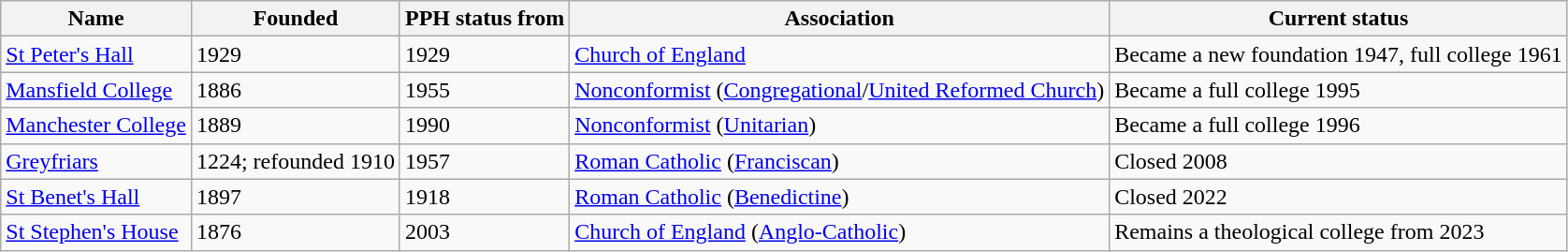<table class="wikitable sortable">
<tr>
<th>Name</th>
<th>Founded</th>
<th>PPH status from</th>
<th>Association</th>
<th>Current status</th>
</tr>
<tr>
<td><a href='#'>St Peter's Hall</a></td>
<td>1929</td>
<td>1929</td>
<td><a href='#'>Church of England</a></td>
<td>Became a new foundation 1947, full college 1961</td>
</tr>
<tr>
<td><a href='#'>Mansfield College</a></td>
<td>1886</td>
<td>1955</td>
<td><a href='#'>Nonconformist</a> (<a href='#'>Congregational</a>/<a href='#'>United Reformed Church</a>)</td>
<td>Became a full college 1995</td>
</tr>
<tr>
<td><a href='#'>Manchester College</a></td>
<td>1889</td>
<td>1990</td>
<td><a href='#'>Nonconformist</a> (<a href='#'>Unitarian</a>)</td>
<td>Became a full college 1996</td>
</tr>
<tr>
<td><a href='#'>Greyfriars</a></td>
<td>1224; refounded 1910</td>
<td>1957</td>
<td><a href='#'>Roman Catholic</a> (<a href='#'>Franciscan</a>)</td>
<td>Closed 2008</td>
</tr>
<tr>
<td><a href='#'>St Benet's Hall</a></td>
<td>1897</td>
<td>1918</td>
<td><a href='#'>Roman Catholic</a> (<a href='#'>Benedictine</a>)</td>
<td>Closed 2022</td>
</tr>
<tr>
<td><a href='#'>St Stephen's House</a></td>
<td>1876</td>
<td>2003</td>
<td><a href='#'>Church of England</a> (<a href='#'>Anglo-Catholic</a>)</td>
<td>Remains a theological college from 2023</td>
</tr>
</table>
